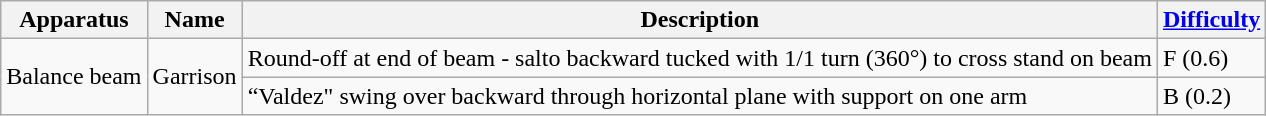<table class="wikitable">
<tr>
<th>Apparatus</th>
<th>Name</th>
<th>Description</th>
<th><a href='#'>Difficulty</a></th>
</tr>
<tr>
<td rowspan="2">Balance beam</td>
<td rowspan="2">Garrison</td>
<td>Round-off at end of beam - salto backward tucked with 1/1 turn (360°) to cross stand on beam</td>
<td>F (0.6)</td>
</tr>
<tr>
<td>“Valdez" swing over backward through horizontal plane with support on one arm</td>
<td>B (0.2)</td>
</tr>
</table>
